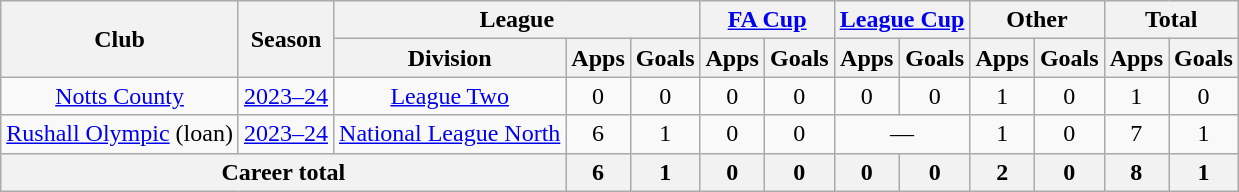<table class="wikitable" style="text-align: center">
<tr>
<th rowspan="2">Club</th>
<th rowspan="2">Season</th>
<th colspan="3">League</th>
<th colspan="2"><a href='#'>FA Cup</a></th>
<th colspan="2"><a href='#'>League Cup</a></th>
<th colspan="2">Other</th>
<th colspan="2">Total</th>
</tr>
<tr>
<th>Division</th>
<th>Apps</th>
<th>Goals</th>
<th>Apps</th>
<th>Goals</th>
<th>Apps</th>
<th>Goals</th>
<th>Apps</th>
<th>Goals</th>
<th>Apps</th>
<th>Goals</th>
</tr>
<tr>
<td><a href='#'>Notts County</a></td>
<td><a href='#'>2023–24</a></td>
<td><a href='#'>League Two</a></td>
<td>0</td>
<td>0</td>
<td>0</td>
<td>0</td>
<td>0</td>
<td>0</td>
<td>1</td>
<td>0</td>
<td>1</td>
<td>0</td>
</tr>
<tr>
<td><a href='#'>Rushall Olympic</a> (loan)</td>
<td><a href='#'>2023–24</a></td>
<td><a href='#'>National League North</a></td>
<td>6</td>
<td>1</td>
<td>0</td>
<td>0</td>
<td colspan="2">—</td>
<td>1</td>
<td>0</td>
<td>7</td>
<td>1</td>
</tr>
<tr>
<th colspan="3">Career total</th>
<th>6</th>
<th>1</th>
<th>0</th>
<th>0</th>
<th>0</th>
<th>0</th>
<th>2</th>
<th>0</th>
<th>8</th>
<th>1</th>
</tr>
</table>
